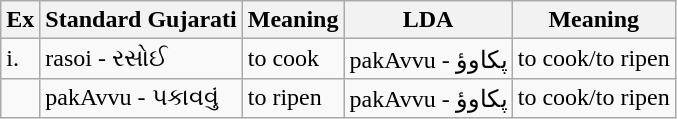<table class="wikitable">
<tr>
<th>Ex</th>
<th>Standard Gujarati</th>
<th>Meaning</th>
<th>LDA</th>
<th>Meaning</th>
</tr>
<tr>
<td>i.</td>
<td>rasoi - રસોઈ</td>
<td>to cook</td>
<td>pakAvvu - پکاوؤ</td>
<td>to cook/to ripen</td>
</tr>
<tr>
<td></td>
<td>pakAvvu - પકાવવું</td>
<td>to ripen</td>
<td>pakAvvu - پکاوؤ</td>
<td>to cook/to ripen</td>
</tr>
</table>
